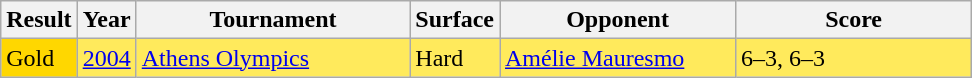<table class="sortable wikitable">
<tr>
<th>Result</th>
<th>Year</th>
<th width=175>Tournament</th>
<th>Surface</th>
<th width=150>Opponent</th>
<th width=150>Score</th>
</tr>
<tr bgcolor=FFEA5C>
<td bgcolor=gold>Gold</td>
<td><a href='#'>2004</a></td>
<td><a href='#'>Athens Olympics</a></td>
<td>Hard</td>
<td> <a href='#'>Amélie Mauresmo</a></td>
<td>6–3, 6–3</td>
</tr>
</table>
